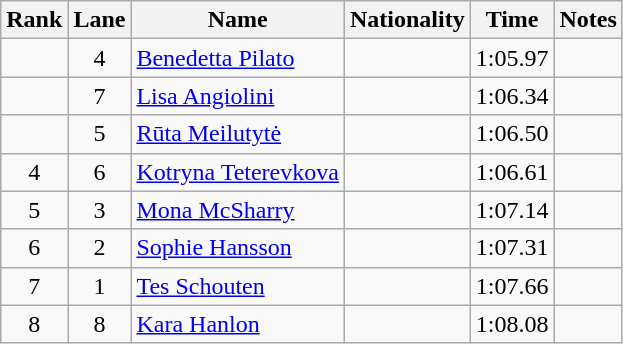<table class="wikitable sortable" style="text-align:center">
<tr>
<th>Rank</th>
<th>Lane</th>
<th>Name</th>
<th>Nationality</th>
<th>Time</th>
<th>Notes</th>
</tr>
<tr>
<td></td>
<td>4</td>
<td align=left><a href='#'>Benedetta Pilato</a></td>
<td align=left></td>
<td>1:05.97</td>
<td></td>
</tr>
<tr>
<td></td>
<td>7</td>
<td align=left><a href='#'>Lisa Angiolini</a></td>
<td align=left></td>
<td>1:06.34</td>
<td></td>
</tr>
<tr>
<td></td>
<td>5</td>
<td align=left><a href='#'>Rūta Meilutytė</a></td>
<td align=left></td>
<td>1:06.50</td>
<td></td>
</tr>
<tr>
<td>4</td>
<td>6</td>
<td align=left><a href='#'>Kotryna Teterevkova</a></td>
<td align=left></td>
<td>1:06.61</td>
<td></td>
</tr>
<tr>
<td>5</td>
<td>3</td>
<td align=left><a href='#'>Mona McSharry</a></td>
<td align=left></td>
<td>1:07.14</td>
<td></td>
</tr>
<tr>
<td>6</td>
<td>2</td>
<td align=left><a href='#'>Sophie Hansson</a></td>
<td align=left></td>
<td>1:07.31</td>
<td></td>
</tr>
<tr>
<td>7</td>
<td>1</td>
<td align=left><a href='#'>Tes Schouten</a></td>
<td align=left></td>
<td>1:07.66</td>
<td></td>
</tr>
<tr>
<td>8</td>
<td>8</td>
<td align=left><a href='#'>Kara Hanlon</a></td>
<td align=left></td>
<td>1:08.08</td>
<td></td>
</tr>
</table>
